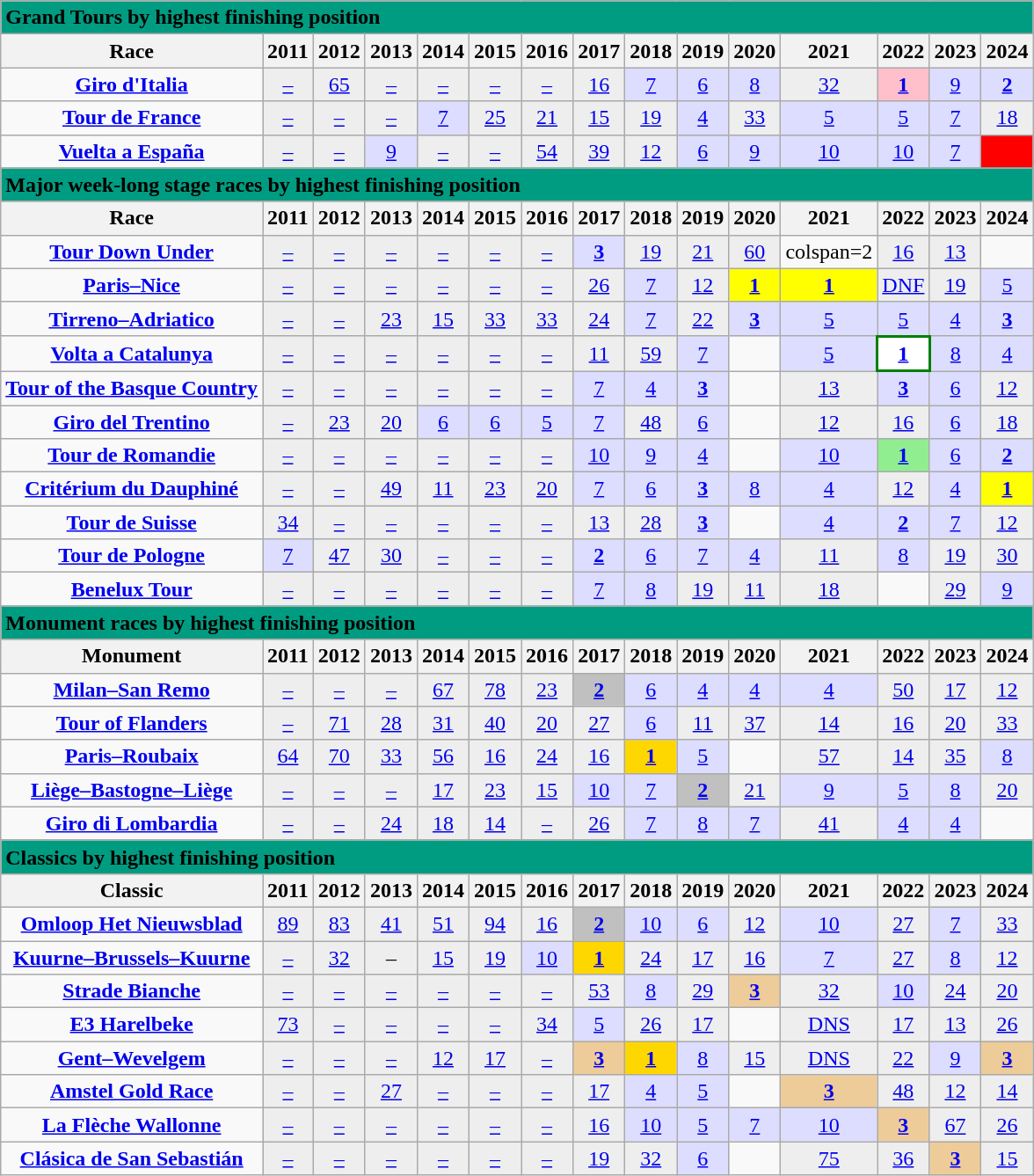<table class="wikitable">
<tr style="background:#eee;">
<td colspan="19" style="background:#009C81;"><strong>Grand Tours by highest finishing position</strong></td>
</tr>
<tr>
<th>Race</th>
<th>2011</th>
<th>2012</th>
<th>2013</th>
<th>2014</th>
<th>2015</th>
<th>2016</th>
<th>2017</th>
<th>2018</th>
<th>2019</th>
<th>2020</th>
<th>2021</th>
<th>2022</th>
<th>2023</th>
<th>2024</th>
</tr>
<tr align="center">
<td><strong><a href='#'>Giro d'Italia</a></strong></td>
<td style="background:#eee;"><a href='#'>–</a></td>
<td style="background:#eee;"><a href='#'>65</a></td>
<td style="background:#eee;"><a href='#'>–</a></td>
<td style="background:#eee;"><a href='#'>–</a></td>
<td style="background:#eee;"><a href='#'>–</a></td>
<td style="background:#eee;"><a href='#'>–</a></td>
<td style="background:#eee;"><a href='#'>16</a></td>
<td style="background:#ddf;"><a href='#'>7</a></td>
<td style="background:#ddf;"><a href='#'>6</a></td>
<td style="background:#ddf;"><a href='#'>8</a></td>
<td style="background:#eee;"><a href='#'>32</a></td>
<td style="background:pink;"><a href='#'><strong>1</strong></a></td>
<td style="background:#ddf;"><a href='#'>9</a></td>
<td style="background:#ddf;"><a href='#'><strong>2</strong></a></td>
</tr>
<tr align="center">
<td><strong><a href='#'>Tour de France</a></strong></td>
<td style="background:#eee;"><a href='#'>–</a></td>
<td style="background:#eee;"><a href='#'>–</a></td>
<td style="background:#eee;"><a href='#'>–</a></td>
<td style="background:#ddf;"><a href='#'>7</a></td>
<td style="background:#eee;"><a href='#'>25</a></td>
<td style="background:#eee;"><a href='#'>21</a></td>
<td style="background:#eee;"><a href='#'>15</a></td>
<td style="background:#eee;"><a href='#'>19</a></td>
<td style="background:#ddf;"><a href='#'>4</a></td>
<td style="background:#eee;"><a href='#'>33</a></td>
<td style="background:#ddf;"><a href='#'>5</a></td>
<td style="background:#ddf;"><a href='#'>5</a></td>
<td style="background:#ddf;"><a href='#'>7</a></td>
<td style="background:#eee;"><a href='#'>18</a></td>
</tr>
<tr align="center">
<td><strong><a href='#'>Vuelta a España</a></strong></td>
<td style="background:#eee;"><a href='#'>–</a></td>
<td style="background:#eee;"><a href='#'>–</a></td>
<td style="background:#ddf;"><a href='#'>9</a></td>
<td style="background:#eee;"><a href='#'>–</a></td>
<td style="background:#eee;"><a href='#'>–</a></td>
<td style="background:#eee;"><a href='#'>54</a></td>
<td style="background:#eee;"><a href='#'>39</a></td>
<td style="background:#eee;"><a href='#'>12</a></td>
<td style="background:#ddf;"><a href='#'>6</a></td>
<td style="background:#ddf;"><a href='#'>9</a></td>
<td style="background:#ddf;"><a href='#'>10</a></td>
<td style="background:#ddf;"><a href='#'>10</a></td>
<td style="background:#ddf;"><a href='#'>7</a></td>
<td style="background:red;"></td>
</tr>
<tr>
<td colspan="22" style="background:#009C81;"><strong>Major week-long stage races by highest finishing position</strong></td>
</tr>
<tr>
<th>Race</th>
<th>2011</th>
<th>2012</th>
<th>2013</th>
<th>2014</th>
<th>2015</th>
<th>2016</th>
<th>2017</th>
<th>2018</th>
<th>2019</th>
<th>2020</th>
<th>2021</th>
<th>2022</th>
<th>2023</th>
<th>2024</th>
</tr>
<tr align="center">
<td><strong><a href='#'>Tour Down Under</a></strong></td>
<td style="background:#eee;"><a href='#'>–</a></td>
<td style="background:#eee;"><a href='#'>–</a></td>
<td style="background:#eee;"><a href='#'>–</a></td>
<td style="background:#eee;"><a href='#'>–</a></td>
<td style="background:#eee;"><a href='#'>–</a></td>
<td style="background:#eee;"><a href='#'>–</a></td>
<td style="background:#ddf;"><a href='#'><strong>3</strong></a></td>
<td style="background:#eee;"><a href='#'>19</a></td>
<td style="background:#eee;"><a href='#'>21</a></td>
<td style="background:#eee;"><a href='#'>60</a></td>
<td>colspan=2 </td>
<td style="background:#eee;"><a href='#'>16</a></td>
<td style="background:#eee;"><a href='#'>13</a></td>
</tr>
<tr align="center">
<td><strong><a href='#'>Paris–Nice</a></strong></td>
<td style="background:#eee;"><a href='#'>–</a></td>
<td style="background:#eee;"><a href='#'>–</a></td>
<td style="background:#eee;"><a href='#'>–</a></td>
<td style="background:#eee;"><a href='#'>–</a></td>
<td style="background:#eee;"><a href='#'>–</a></td>
<td style="background:#eee;"><a href='#'>–</a></td>
<td style="background:#eee;"><a href='#'>26</a></td>
<td style="background:#ddf;"><a href='#'>7</a></td>
<td style="background:#eee;"><a href='#'>12</a></td>
<td style="background:yellow;"><a href='#'><strong>1</strong></a></td>
<td style="background:yellow;"><a href='#'><strong>1</strong></a></td>
<td style="background:#eee;"><a href='#'>DNF</a></td>
<td style="background:#eee;"><a href='#'>19</a></td>
<td style="background:#ddf;"><a href='#'>5</a></td>
</tr>
<tr align="center">
<td><strong><a href='#'>Tirreno–Adriatico</a></strong></td>
<td style="background:#eee;"><a href='#'>–</a></td>
<td style="background:#eee;"><a href='#'>–</a></td>
<td style="background:#eee;"><a href='#'>23</a></td>
<td style="background:#eee;"><a href='#'>15</a></td>
<td style="background:#eee;"><a href='#'>33</a></td>
<td style="background:#eee;"><a href='#'>33</a></td>
<td style="background:#eee;"><a href='#'>24</a></td>
<td style="background:#ddf;"><a href='#'>7</a></td>
<td style="background:#eee;"><a href='#'>22</a></td>
<td style="background:#ddf;"><a href='#'><strong>3</strong></a></td>
<td style="background:#ddf;"><a href='#'>5</a></td>
<td style="background:#ddf;"><a href='#'>5</a></td>
<td style="background:#ddf;"><a href='#'>4</a></td>
<td style="background:#ddf;"><a href='#'><strong>3</strong></a></td>
</tr>
<tr align="center">
<td><strong><a href='#'>Volta a Catalunya</a></strong></td>
<td style="background:#eee;"><a href='#'>–</a></td>
<td style="background:#eee;"><a href='#'>–</a></td>
<td style="background:#eee;"><a href='#'>–</a></td>
<td style="background:#eee;"><a href='#'>–</a></td>
<td style="background:#eee;"><a href='#'>–</a></td>
<td style="background:#eee;"><a href='#'>–</a></td>
<td style="background:#eee;"><a href='#'>11</a></td>
<td style="background:#eee;"><a href='#'>59</a></td>
<td style="background:#ddf;"><a href='#'>7</a></td>
<td></td>
<td style="background:#ddf;"><a href='#'>5</a></td>
<td style="background:white; border:2px solid green;"><a href='#'><strong>1</strong></a></td>
<td style="background:#ddf;"><a href='#'>8</a></td>
<td style="background:#ddf;"><a href='#'>4</a></td>
</tr>
<tr align="center">
<td><strong><a href='#'>Tour of the Basque Country</a></strong></td>
<td style="background:#eee;"><a href='#'>–</a></td>
<td style="background:#eee;"><a href='#'>–</a></td>
<td style="background:#eee;"><a href='#'>–</a></td>
<td style="background:#eee;"><a href='#'>–</a></td>
<td style="background:#eee;"><a href='#'>–</a></td>
<td style="background:#eee;"><a href='#'>–</a></td>
<td style="background:#ddf;"><a href='#'>7</a></td>
<td style="background:#ddf;"><a href='#'>4</a></td>
<td style="background:#ddf;"><a href='#'><strong>3</strong></a></td>
<td></td>
<td style="background:#eee;"><a href='#'>13</a></td>
<td style="background:#ddf;"><a href='#'><strong>3</strong></a></td>
<td style="background:#ddf;"><a href='#'>6</a></td>
<td style="background:#eee;"><a href='#'>12</a></td>
</tr>
<tr align="center">
<td><strong><a href='#'>Giro del Trentino</a></strong></td>
<td style="background:#eee;"><a href='#'>–</a></td>
<td style="background:#eee;"><a href='#'>23</a></td>
<td style="background:#eee;"><a href='#'>20</a></td>
<td style="background:#ddf;"><a href='#'>6</a></td>
<td style="background:#ddf;"><a href='#'>6</a></td>
<td style="background:#ddf;"><a href='#'>5</a></td>
<td style="background:#ddf;"><a href='#'>7</a></td>
<td style="background:#eee;"><a href='#'>48</a></td>
<td style="background:#ddf;"><a href='#'>6</a></td>
<td></td>
<td style="background:#eee;"><a href='#'>12</a></td>
<td style="background:#eee;"><a href='#'>16</a></td>
<td style="background:#ddf;"><a href='#'>6</a></td>
<td style="background:#eee;"><a href='#'>18</a></td>
</tr>
<tr align="center">
<td><strong><a href='#'>Tour de Romandie</a></strong></td>
<td style="background:#eee;"><a href='#'>–</a></td>
<td style="background:#eee;"><a href='#'>–</a></td>
<td style="background:#eee;"><a href='#'>–</a></td>
<td style="background:#eee;"><a href='#'>–</a></td>
<td style="background:#eee;"><a href='#'>–</a></td>
<td style="background:#eee;"><a href='#'>–</a></td>
<td style="background:#ddf;"><a href='#'>10</a></td>
<td style="background:#ddf;"><a href='#'>9</a></td>
<td style="background:#ddf;"><a href='#'>4</a></td>
<td></td>
<td style="background:#ddf;"><a href='#'>10</a></td>
<td style="background:lightgreen;"><a href='#'><strong>1</strong></a></td>
<td style="background:#ddf;"><a href='#'>6</a></td>
<td style="background:#ddf;"><a href='#'><strong>2</strong></a></td>
</tr>
<tr align="center">
<td><strong><a href='#'>Critérium du Dauphiné</a></strong></td>
<td style="background:#eee;"><a href='#'>–</a></td>
<td style="background:#eee;"><a href='#'>–</a></td>
<td style="background:#eee;"><a href='#'>49</a></td>
<td style="background:#eee;"><a href='#'>11</a></td>
<td style="background:#eee;"><a href='#'>23</a></td>
<td style="background:#eee;"><a href='#'>20</a></td>
<td style="background:#ddf;"><a href='#'>7</a></td>
<td style="background:#ddf;"><a href='#'>6</a></td>
<td style="background:#ddf;"><a href='#'><strong>3</strong></a></td>
<td style="background:#ddf;"><a href='#'>8</a></td>
<td style="background:#ddf;"><a href='#'>4</a></td>
<td style="background:#eee;"><a href='#'>12</a></td>
<td style="background:#ddf;"><a href='#'>4</a></td>
<td style="background:yellow;"><a href='#'><strong>1</strong></a></td>
</tr>
<tr align="center">
<td><strong><a href='#'>Tour de Suisse</a></strong></td>
<td style="background:#eee;"><a href='#'>34</a></td>
<td style="background:#eee;"><a href='#'>–</a></td>
<td style="background:#eee;"><a href='#'>–</a></td>
<td style="background:#eee;"><a href='#'>–</a></td>
<td style="background:#eee;"><a href='#'>–</a></td>
<td style="background:#eee;"><a href='#'>–</a></td>
<td style="background:#eee;"><a href='#'>13</a></td>
<td style="background:#eee;"><a href='#'>28</a></td>
<td style="background:#ddf;"><a href='#'><strong>3</strong></a></td>
<td></td>
<td style="background:#ddf;"><a href='#'>4</a></td>
<td style="background:#ddf;"><a href='#'><strong>2</strong></a></td>
<td style="background:#ddf;"><a href='#'>7</a></td>
<td style="background:#eee;"><a href='#'>12</a></td>
</tr>
<tr align="center">
<td><strong><a href='#'>Tour de Pologne</a></strong></td>
<td style="background:#ddf;"><a href='#'>7</a></td>
<td style="background:#eee;"><a href='#'>47</a></td>
<td style="background:#eee;"><a href='#'>30</a></td>
<td style="background:#eee;"><a href='#'>–</a></td>
<td style="background:#eee;"><a href='#'>–</a></td>
<td style="background:#eee;"><a href='#'>–</a></td>
<td style="background:#ddf;"><a href='#'><strong>2</strong></a></td>
<td style="background:#ddf;"><a href='#'>6</a></td>
<td style="background:#ddf;"><a href='#'>7</a></td>
<td style="background:#ddf;"><a href='#'>4</a></td>
<td style="background:#eee;"><a href='#'>11</a></td>
<td style="background:#ddf;"><a href='#'>8</a></td>
<td style="background:#eee;"><a href='#'>19</a></td>
<td style="background:#eee;"><a href='#'>30</a></td>
</tr>
<tr align="center">
<td><strong><a href='#'>Benelux Tour</a></strong></td>
<td style="background:#eee;"><a href='#'>–</a></td>
<td style="background:#eee;"><a href='#'>–</a></td>
<td style="background:#eee;"><a href='#'>–</a></td>
<td style="background:#eee;"><a href='#'>–</a></td>
<td style="background:#eee;"><a href='#'>–</a></td>
<td style="background:#eee;"><a href='#'>–</a></td>
<td style="background:#ddf;"><a href='#'>7</a></td>
<td style="background:#ddf;"><a href='#'>8</a></td>
<td style="background:#eee;"><a href='#'>19</a></td>
<td style="background:#eee;"><a href='#'>11</a></td>
<td style="background:#eee;"><a href='#'>18</a></td>
<td></td>
<td style="background:#eee;"><a href='#'>29</a></td>
<td style="background:#ddf;"><a href='#'>9</a></td>
</tr>
<tr>
<td colspan="22" style="background:#009C81;"><strong>Monument races by highest finishing position</strong></td>
</tr>
<tr>
<th>Monument</th>
<th>2011</th>
<th>2012</th>
<th>2013</th>
<th>2014</th>
<th>2015</th>
<th>2016</th>
<th>2017</th>
<th>2018</th>
<th>2019</th>
<th>2020</th>
<th>2021</th>
<th>2022</th>
<th>2023</th>
<th>2024</th>
</tr>
<tr align="center">
<td><strong><a href='#'>Milan–San Remo</a></strong></td>
<td style="background:#eee;"><a href='#'>–</a></td>
<td style="background:#eee;"><a href='#'>–</a></td>
<td style="background:#eee;"><a href='#'>–</a></td>
<td style="background:#eee;"><a href='#'>67</a></td>
<td style="background:#eee;"><a href='#'>78</a></td>
<td style="background:#eee;"><a href='#'>23</a></td>
<td style="background:silver;"><a href='#'><strong>2</strong></a></td>
<td style="background:#ddf;"><a href='#'>6</a></td>
<td style="background:#ddf;"><a href='#'>4</a></td>
<td style="background:#ddf;"><a href='#'>4</a></td>
<td style="background:#ddf;"><a href='#'>4</a></td>
<td style="background:#eee;"><a href='#'>50</a></td>
<td style="background:#eee;"><a href='#'>17</a></td>
<td style="background:#eee;"><a href='#'>12</a></td>
</tr>
<tr align="center">
<td><strong><a href='#'>Tour of Flanders</a></strong></td>
<td style="background:#eee;"><a href='#'>–</a></td>
<td style="background:#eee;"><a href='#'>71</a></td>
<td style="background:#eee;"><a href='#'>28</a></td>
<td style="background:#eee;"><a href='#'>31</a></td>
<td style="background:#eee;"><a href='#'>40</a></td>
<td style="background:#eee;"><a href='#'>20</a></td>
<td style="background:#eee;"><a href='#'>27</a></td>
<td style="background:#ddf;"><a href='#'>6</a></td>
<td style="background:#eee;"><a href='#'>11</a></td>
<td style="background:#eee;"><a href='#'>37</a></td>
<td style="background:#eee;"><a href='#'>14</a></td>
<td style="background:#eee;"><a href='#'>16</a></td>
<td style="background:#eee;"><a href='#'>20</a></td>
<td style="background:#eee;"><a href='#'>33</a></td>
</tr>
<tr align="center">
<td><strong><a href='#'>Paris–Roubaix</a></strong></td>
<td style="background:#eee;"><a href='#'>64</a></td>
<td style="background:#eee;"><a href='#'>70</a></td>
<td style="background:#eee;"><a href='#'>33</a></td>
<td style="background:#eee;"><a href='#'>56</a></td>
<td style="background:#eee;"><a href='#'>16</a></td>
<td style="background:#eee;"><a href='#'>24</a></td>
<td style="background:#eee;"><a href='#'>16</a></td>
<td style="background:gold;"><a href='#'><strong>1</strong></a></td>
<td style="background:#ddf;"><a href='#'>5</a></td>
<td></td>
<td style="background:#eee;"><a href='#'>57</a></td>
<td style="background:#eee;"><a href='#'>14</a></td>
<td style="background:#eee;"><a href='#'>35</a></td>
<td style="background:#ddf;"><a href='#'>8</a></td>
</tr>
<tr align="center">
<td><strong><a href='#'>Liège–Bastogne–Liège</a></strong></td>
<td style="background:#eee;"><a href='#'>–</a></td>
<td style="background:#eee;"><a href='#'>–</a></td>
<td style="background:#eee;"><a href='#'>–</a></td>
<td style="background:#eee;"><a href='#'>17</a></td>
<td style="background:#eee;"><a href='#'>23</a></td>
<td style="background:#eee;"><a href='#'>15</a></td>
<td style="background:#ddf;"><a href='#'>10</a></td>
<td style="background:#ddf;"><a href='#'>7</a></td>
<td style="background:silver;"><a href='#'><strong>2</strong></a></td>
<td style="background:#eee;"><a href='#'>21</a></td>
<td style="background:#ddf;"><a href='#'>9</a></td>
<td style="background:#ddf;"><a href='#'>5</a></td>
<td style="background:#ddf;"><a href='#'>8</a></td>
<td style="background:#eee;"><a href='#'>20</a></td>
</tr>
<tr align="center">
<td><strong><a href='#'>Giro di Lombardia</a></strong></td>
<td style="background:#eee;"><a href='#'>–</a></td>
<td style="background:#eee;"><a href='#'>–</a></td>
<td style="background:#eee;"><a href='#'>24</a></td>
<td style="background:#eee;"><a href='#'>18</a></td>
<td style="background:#eee;"><a href='#'>14</a></td>
<td style="background:#eee;"><a href='#'>–</a></td>
<td style="background:#eee;"><a href='#'>26</a></td>
<td style="background:#ddf;"><a href='#'>7</a></td>
<td style="background:#ddf;"><a href='#'>8</a></td>
<td style="background:#ddf;"><a href='#'>7</a></td>
<td style="background:#eee;"><a href='#'>41</a></td>
<td style="background:#ddf;"><a href='#'>4</a></td>
<td style="background:#ddf;"><a href='#'>4</a></td>
<td></td>
</tr>
<tr>
<td colspan="22" style="background:#009C81;"><strong>Classics by highest finishing position</strong></td>
</tr>
<tr>
<th>Classic</th>
<th>2011</th>
<th>2012</th>
<th>2013</th>
<th>2014</th>
<th>2015</th>
<th>2016</th>
<th>2017</th>
<th>2018</th>
<th>2019</th>
<th>2020</th>
<th>2021</th>
<th>2022</th>
<th>2023</th>
<th>2024</th>
</tr>
<tr align="center">
<td><strong><a href='#'>Omloop Het Nieuwsblad</a></strong></td>
<td style="background:#eee;"><a href='#'>89</a></td>
<td style="background:#eee;"><a href='#'>83</a></td>
<td style="background:#eee;"><a href='#'>41</a></td>
<td style="background:#eee;"><a href='#'>51</a></td>
<td style="background:#eee;"><a href='#'>94</a></td>
<td style="background:#eee;"><a href='#'>16</a></td>
<td style="background:silver;"><a href='#'><strong>2</strong></a></td>
<td style="background:#ddf;"><a href='#'>10</a></td>
<td style="background:#ddf;"><a href='#'>6</a></td>
<td style="background:#eee;"><a href='#'>12</a></td>
<td style="background:#ddf;"><a href='#'>10</a></td>
<td style="background:#eee;"><a href='#'>27</a></td>
<td style="background:#ddf;"><a href='#'>7</a></td>
<td style="background:#eee;"><a href='#'>33</a></td>
</tr>
<tr align="center">
<td><strong><a href='#'>Kuurne–Brussels–Kuurne</a></strong></td>
<td style="background:#eee;"><a href='#'>–</a></td>
<td style="background:#eee;"><a href='#'>32</a></td>
<td style="background:#eee;">–</td>
<td style="background:#eee;"><a href='#'>15</a></td>
<td style="background:#eee;"><a href='#'>19</a></td>
<td style="background:#ddf;"><a href='#'>10</a></td>
<td style="background:gold;"><a href='#'><strong>1</strong></a></td>
<td style="background:#eee;"><a href='#'>24</a></td>
<td style="background:#eee;"><a href='#'>17</a></td>
<td style="background:#eee;"><a href='#'>16</a></td>
<td style="background:#ddf;"><a href='#'>7</a></td>
<td style="background:#eee;"><a href='#'>27</a></td>
<td style="background:#ddf;"><a href='#'>8</a></td>
<td style="background:#eee;"><a href='#'>12</a></td>
</tr>
<tr align="center">
<td><strong><a href='#'>Strade Bianche</a></strong></td>
<td style="background:#eee;"><a href='#'>–</a></td>
<td style="background:#eee;"><a href='#'>–</a></td>
<td style="background:#eee;"><a href='#'>–</a></td>
<td style="background:#eee;"><a href='#'>–</a></td>
<td style="background:#eee;"><a href='#'>–</a></td>
<td style="background:#eee;"><a href='#'>–</a></td>
<td style="background:#eee;"><a href='#'>53</a></td>
<td style="background:#ddf;"><a href='#'>8</a></td>
<td style="background:#eee;"><a href='#'>29</a></td>
<td style="background:#ec9;"><a href='#'><strong>3</strong></a></td>
<td style="background:#eee;"><a href='#'>32</a></td>
<td style="background:#ddf;"><a href='#'>10</a></td>
<td style="background:#eee;"><a href='#'>24</a></td>
<td style="background:#eee;"><a href='#'>20</a></td>
</tr>
<tr align="center">
<td><strong><a href='#'>E3 Harelbeke</a></strong></td>
<td style="background:#eee;"><a href='#'>73</a></td>
<td style="background:#eee;"><a href='#'>–</a></td>
<td style="background:#eee;"><a href='#'>–</a></td>
<td style="background:#eee;"><a href='#'>–</a></td>
<td style="background:#eee;"><a href='#'>–</a></td>
<td style="background:#eee;"><a href='#'>34</a></td>
<td style="background:#ddf;"><a href='#'>5</a></td>
<td style="background:#eee;"><a href='#'>26</a></td>
<td style="background:#eee;"><a href='#'>17</a></td>
<td></td>
<td style="background:#eee;"><a href='#'>DNS</a></td>
<td style="background:#eee;"><a href='#'>17</a></td>
<td style="background:#eee;"><a href='#'>13</a></td>
<td style="background:#eee;"><a href='#'>26</a></td>
</tr>
<tr align="center">
<td><strong><a href='#'>Gent–Wevelgem</a></strong></td>
<td style="background:#eee;"><a href='#'>–</a></td>
<td style="background:#eee;"><a href='#'>–</a></td>
<td style="background:#eee;"><a href='#'>–</a></td>
<td style="background:#eee;"><a href='#'>12</a></td>
<td style="background:#eee;"><a href='#'>17</a></td>
<td style="background:#eee;"><a href='#'>–</a></td>
<td style="background:#ec9;"><a href='#'><strong>3</strong></a></td>
<td style="background:gold;"><a href='#'><strong>1</strong></a></td>
<td style="background:#ddf;"><a href='#'>8</a></td>
<td style="background:#eee;"><a href='#'>15</a></td>
<td style="background:#eee;"><a href='#'>DNS</a></td>
<td style="background:#eee;"><a href='#'>22</a></td>
<td style="background:#ddf;"><a href='#'>9</a></td>
<td style="background:#ec9;"><a href='#'><strong>3</strong></a></td>
</tr>
<tr align="center">
<td><strong><a href='#'>Amstel Gold Race</a></strong></td>
<td style="background:#eee;"><a href='#'>–</a></td>
<td style="background:#eee;"><a href='#'>–</a></td>
<td style="background:#eee;"><a href='#'>27</a></td>
<td style="background:#eee;"><a href='#'>–</a></td>
<td style="background:#eee;"><a href='#'>–</a></td>
<td style="background:#eee;"><a href='#'>–</a></td>
<td style="background:#eee;"><a href='#'>17</a></td>
<td style="background:#ddf;"><a href='#'>4</a></td>
<td style="background:#ddf;"><a href='#'>5</a></td>
<td></td>
<td style="background:#ec9;"><a href='#'><strong>3</strong></a></td>
<td style="background:#eee;"><a href='#'>48</a></td>
<td style="background:#eee;"><a href='#'>12</a></td>
<td style="background:#eee;"><a href='#'>14</a></td>
</tr>
<tr align="center">
<td><strong><a href='#'>La Flèche Wallonne</a></strong></td>
<td style="background:#eee;"><a href='#'>–</a></td>
<td style="background:#eee;"><a href='#'>–</a></td>
<td style="background:#eee;"><a href='#'>–</a></td>
<td style="background:#eee;"><a href='#'>–</a></td>
<td style="background:#eee;"><a href='#'>–</a></td>
<td style="background:#eee;"><a href='#'>–</a></td>
<td style="background:#eee;"><a href='#'>16</a></td>
<td style="background:#ddf;"><a href='#'>10</a></td>
<td style="background:#ddf;"><a href='#'>5</a></td>
<td style="background:#ddf;"><a href='#'>7</a></td>
<td style="background:#ddf;"><a href='#'>10</a></td>
<td style="background:#ec9;"><a href='#'><strong>3</strong></a></td>
<td style="background:#eee;"><a href='#'>67</a></td>
<td style="background:#eee;"><a href='#'>26</a></td>
</tr>
<tr align="center">
<td><strong><a href='#'>Clásica de San Sebastián</a></strong></td>
<td style="background:#eee;"><a href='#'>–</a></td>
<td style="background:#eee;"><a href='#'>–</a></td>
<td style="background:#eee;"><a href='#'>–</a></td>
<td style="background:#eee;"><a href='#'>–</a></td>
<td style="background:#eee;"><a href='#'>–</a></td>
<td style="background:#eee;"><a href='#'>–</a></td>
<td style="background:#eee;"><a href='#'>19</a></td>
<td style="background:#eee;"><a href='#'>32</a></td>
<td style="background:#ddf;"><a href='#'>6</a></td>
<td></td>
<td style="background:#eee;"><a href='#'>75</a></td>
<td style="background:#eee;"><a href='#'>36</a></td>
<td style="background:#ec9;"><a href='#'><strong>3</strong></a></td>
<td style="background:#eee;"><a href='#'>15</a></td>
</tr>
</table>
